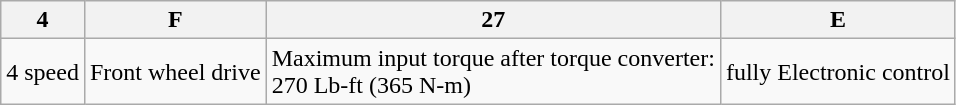<table class=wikitable>
<tr>
<th>4</th>
<th>F</th>
<th>27</th>
<th>E</th>
</tr>
<tr>
<td>4 speed</td>
<td>Front wheel drive</td>
<td>Maximum input torque after torque converter:<br>270 Lb-ft (365 N-m)</td>
<td>fully Electronic control</td>
</tr>
</table>
